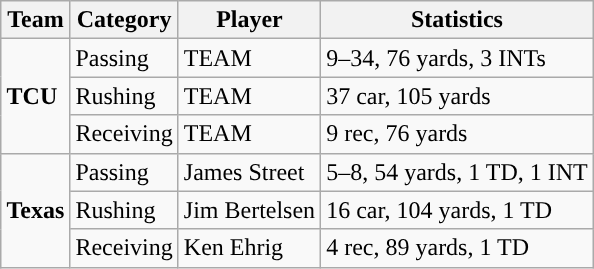<table class="wikitable" style="float: right;">
<tr>
<th>Team</th>
<th>Category</th>
<th>Player</th>
<th>Statistics</th>
</tr>
<tr>
<td rowspan=3><strong>TCU</strong></td>
<td>Passing</td>
<td>TEAM</td>
<td>9–34, 76 yards, 3 INTs</td>
</tr>
<tr>
<td>Rushing</td>
<td>TEAM</td>
<td>37 car, 105 yards</td>
</tr>
<tr>
<td>Receiving</td>
<td>TEAM</td>
<td>9 rec, 76 yards</td>
</tr>
<tr>
<td rowspan=3><strong>Texas</strong></td>
<td>Passing</td>
<td>James Street</td>
<td>5–8, 54 yards, 1 TD, 1 INT</td>
</tr>
<tr>
<td>Rushing</td>
<td>Jim Bertelsen</td>
<td>16 car, 104 yards, 1 TD</td>
</tr>
<tr>
<td>Receiving</td>
<td>Ken Ehrig</td>
<td>4 rec, 89 yards, 1 TD</td>
</tr>
</table>
